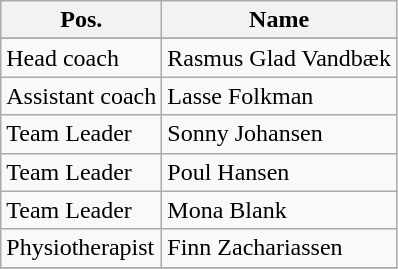<table class="wikitable" style="text-align: left;">
<tr>
<th valign=center>Pos.</th>
<th>Name</th>
</tr>
<tr>
</tr>
<tr>
<td>Head coach</td>
<td> Rasmus Glad Vandbæk</td>
</tr>
<tr>
<td>Assistant coach</td>
<td> Lasse Folkman</td>
</tr>
<tr>
<td>Team Leader</td>
<td> Sonny Johansen</td>
</tr>
<tr>
<td>Team Leader</td>
<td> Poul Hansen</td>
</tr>
<tr>
<td>Team Leader</td>
<td> Mona Blank</td>
</tr>
<tr>
<td>Physiotherapist</td>
<td> Finn Zachariassen</td>
</tr>
<tr>
</tr>
</table>
